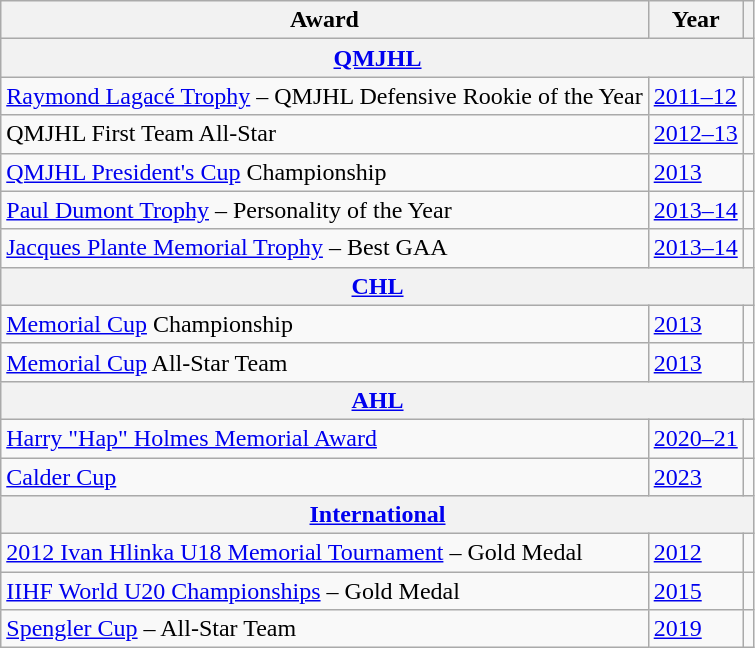<table class="wikitable">
<tr>
<th>Award</th>
<th>Year</th>
<th></th>
</tr>
<tr>
<th colspan="3"><a href='#'>QMJHL</a></th>
</tr>
<tr>
<td><a href='#'>Raymond Lagacé Trophy</a> – QMJHL Defensive Rookie of the Year</td>
<td><a href='#'>2011–12</a></td>
<td></td>
</tr>
<tr>
<td>QMJHL First Team All-Star</td>
<td><a href='#'>2012–13</a></td>
<td></td>
</tr>
<tr>
<td><a href='#'>QMJHL President's Cup</a> Championship</td>
<td><a href='#'>2013</a></td>
<td></td>
</tr>
<tr>
<td><a href='#'>Paul Dumont Trophy</a> – Personality of the Year</td>
<td><a href='#'>2013–14</a></td>
<td></td>
</tr>
<tr>
<td><a href='#'>Jacques Plante Memorial Trophy</a> – Best GAA</td>
<td><a href='#'>2013–14</a></td>
<td></td>
</tr>
<tr>
<th colspan="3"><a href='#'>CHL</a></th>
</tr>
<tr>
<td><a href='#'>Memorial Cup</a> Championship</td>
<td><a href='#'>2013</a></td>
<td></td>
</tr>
<tr>
<td><a href='#'>Memorial Cup</a> All-Star Team</td>
<td><a href='#'>2013</a></td>
<td></td>
</tr>
<tr>
<th colspan="3"><a href='#'>AHL</a></th>
</tr>
<tr>
<td><a href='#'>Harry "Hap" Holmes Memorial Award</a></td>
<td><a href='#'>2020–21</a></td>
<td></td>
</tr>
<tr>
<td><a href='#'>Calder Cup</a></td>
<td><a href='#'>2023</a></td>
<td></td>
</tr>
<tr>
<th colspan="3"><a href='#'>International</a></th>
</tr>
<tr>
<td><a href='#'>2012 Ivan Hlinka U18 Memorial Tournament</a> – Gold Medal</td>
<td><a href='#'>2012</a></td>
<td></td>
</tr>
<tr>
<td><a href='#'>IIHF World U20 Championships</a> – Gold Medal</td>
<td><a href='#'>2015</a></td>
<td></td>
</tr>
<tr>
<td><a href='#'>Spengler Cup</a> – All-Star Team</td>
<td><a href='#'>2019</a></td>
<td></td>
</tr>
</table>
